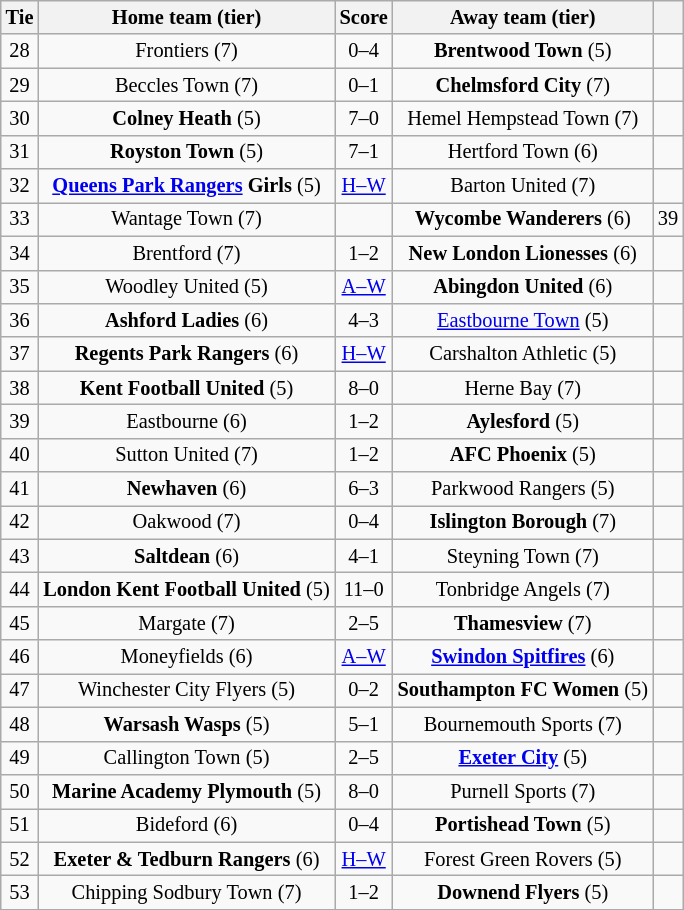<table class="wikitable" style="text-align:center; font-size:85%">
<tr>
<th>Tie</th>
<th>Home team (tier)</th>
<th>Score</th>
<th>Away team (tier)</th>
<th></th>
</tr>
<tr>
<td>28</td>
<td>Frontiers (7)</td>
<td>0–4</td>
<td><strong>Brentwood Town</strong> (5)</td>
<td></td>
</tr>
<tr>
<td>29</td>
<td>Beccles Town (7)</td>
<td>0–1</td>
<td><strong>Chelmsford City</strong> (7)</td>
<td></td>
</tr>
<tr>
<td>30</td>
<td><strong>Colney Heath</strong> (5)</td>
<td>7–0</td>
<td>Hemel Hempstead Town (7)</td>
<td></td>
</tr>
<tr>
<td>31</td>
<td><strong>Royston Town</strong> (5)</td>
<td>7–1</td>
<td>Hertford Town (6)</td>
<td></td>
</tr>
<tr>
<td>32</td>
<td><strong><a href='#'>Queens Park Rangers</a> Girls</strong> (5)</td>
<td><a href='#'>H–W</a></td>
<td>Barton United (7)</td>
<td></td>
</tr>
<tr>
<td>33</td>
<td>Wantage Town (7)</td>
<td></td>
<td><strong>Wycombe Wanderers</strong> (6)</td>
<td>39</td>
</tr>
<tr>
<td>34</td>
<td>Brentford (7)</td>
<td>1–2</td>
<td><strong>New London Lionesses</strong> (6)</td>
<td></td>
</tr>
<tr>
<td>35</td>
<td>Woodley United (5)</td>
<td><a href='#'>A–W</a></td>
<td><strong>Abingdon United</strong> (6)</td>
<td></td>
</tr>
<tr>
<td>36</td>
<td><strong>Ashford Ladies</strong> (6)</td>
<td>4–3</td>
<td><a href='#'>Eastbourne Town</a> (5)</td>
<td></td>
</tr>
<tr>
<td>37</td>
<td><strong>Regents Park Rangers</strong> (6)</td>
<td><a href='#'>H–W</a></td>
<td>Carshalton Athletic (5)</td>
<td></td>
</tr>
<tr>
<td>38</td>
<td><strong>Kent Football United</strong> (5)</td>
<td>8–0</td>
<td>Herne Bay (7)</td>
<td></td>
</tr>
<tr>
<td>39</td>
<td>Eastbourne (6)</td>
<td>1–2</td>
<td><strong>Aylesford</strong> (5)</td>
<td></td>
</tr>
<tr>
<td>40</td>
<td>Sutton United (7)</td>
<td>1–2</td>
<td><strong>AFC Phoenix</strong> (5)</td>
<td></td>
</tr>
<tr>
<td>41</td>
<td><strong>Newhaven</strong> (6)</td>
<td>6–3</td>
<td>Parkwood Rangers (5)</td>
<td></td>
</tr>
<tr>
<td>42</td>
<td>Oakwood (7)</td>
<td>0–4</td>
<td><strong>Islington Borough</strong> (7)</td>
<td></td>
</tr>
<tr>
<td>43</td>
<td><strong>Saltdean</strong> (6)</td>
<td>4–1</td>
<td>Steyning Town (7)</td>
<td></td>
</tr>
<tr>
<td>44</td>
<td><strong>London Kent Football United</strong> (5)</td>
<td>11–0</td>
<td>Tonbridge Angels (7)</td>
<td></td>
</tr>
<tr>
<td>45</td>
<td>Margate (7)</td>
<td>2–5</td>
<td><strong>Thamesview</strong> (7)</td>
<td></td>
</tr>
<tr>
<td>46</td>
<td>Moneyfields (6)</td>
<td><a href='#'>A–W</a></td>
<td><strong><a href='#'>Swindon Spitfires</a></strong> (6)</td>
<td></td>
</tr>
<tr>
<td>47</td>
<td>Winchester City Flyers (5)</td>
<td>0–2</td>
<td><strong>Southampton FC Women</strong> (5)</td>
<td></td>
</tr>
<tr>
<td>48</td>
<td><strong>Warsash Wasps</strong> (5)</td>
<td>5–1</td>
<td>Bournemouth Sports (7)</td>
<td></td>
</tr>
<tr>
<td>49</td>
<td>Callington Town (5)</td>
<td>2–5</td>
<td><strong><a href='#'>Exeter City</a></strong> (5)</td>
<td></td>
</tr>
<tr>
<td>50</td>
<td><strong>Marine Academy Plymouth</strong> (5)</td>
<td>8–0</td>
<td>Purnell Sports (7)</td>
<td></td>
</tr>
<tr>
<td>51</td>
<td>Bideford (6)</td>
<td>0–4</td>
<td><strong>Portishead Town</strong> (5)</td>
<td></td>
</tr>
<tr>
<td>52</td>
<td><strong>Exeter & Tedburn Rangers</strong> (6)</td>
<td><a href='#'>H–W</a></td>
<td>Forest Green Rovers (5)</td>
<td></td>
</tr>
<tr>
<td>53</td>
<td>Chipping Sodbury Town (7)</td>
<td>1–2</td>
<td><strong>Downend Flyers</strong> (5)</td>
<td></td>
</tr>
<tr>
</tr>
</table>
